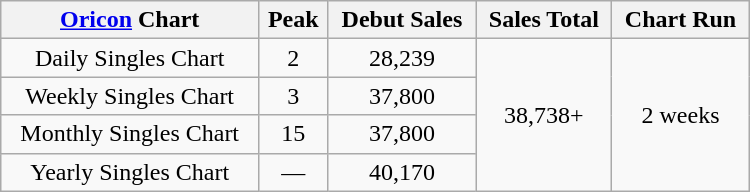<table class="wikitable" style="width:500px;">
<tr>
<th style="text-align:center;"><a href='#'>Oricon</a> Chart</th>
<th style="text-align:center;">Peak</th>
<th style="text-align:center;">Debut Sales</th>
<th style="text-align:center;">Sales Total</th>
<th style="text-align:center;">Chart Run</th>
</tr>
<tr>
<td align="center">Daily Singles Chart</td>
<td style="text-align:center;">2</td>
<td style="text-align:center;" rowspan="1">28,239</td>
<td style="text-align:center;" rowspan="4">38,738+</td>
<td style="text-align:center;" rowspan="4">2 weeks</td>
</tr>
<tr>
<td align="center">Weekly Singles Chart</td>
<td style="text-align:center;">3</td>
<td style="text-align:center;" rowspan="1">37,800</td>
</tr>
<tr>
<td align="center">Monthly Singles Chart</td>
<td style="text-align:center;">15</td>
<td style="text-align:center;" rowspan="1">37,800</td>
</tr>
<tr>
<td align="center">Yearly Singles Chart</td>
<td style="text-align:center;">—</td>
<td style="text-align:center;" rowspan="1">40,170</td>
</tr>
</table>
